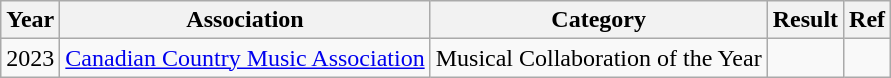<table class="wikitable">
<tr>
<th>Year</th>
<th>Association</th>
<th>Category</th>
<th>Result</th>
<th>Ref</th>
</tr>
<tr>
<td>2023</td>
<td><a href='#'>Canadian Country Music Association</a></td>
<td>Musical Collaboration of the Year</td>
<td></td>
<td></td>
</tr>
</table>
